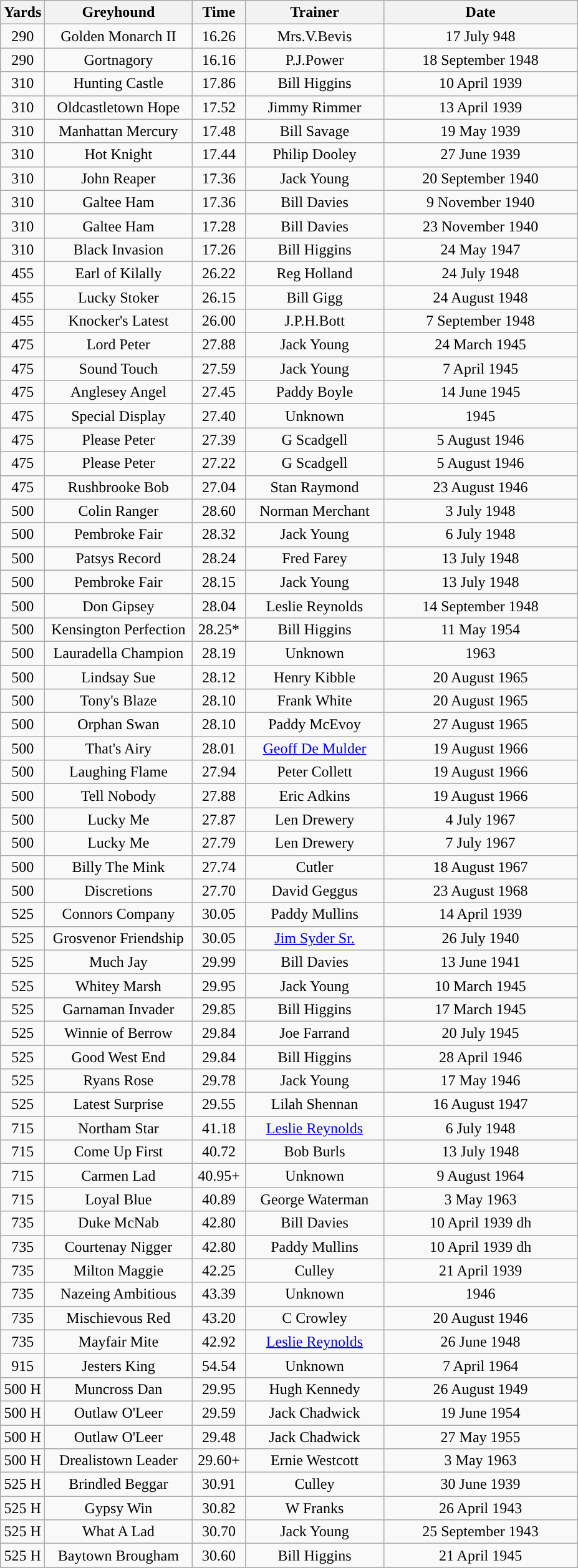<table class="wikitable style=text-align:center">
<tr>
<th width=40>Yards</th>
<th width=150>Greyhound</th>
<th width=50>Time</th>
<th width=140>Trainer</th>
<th width=200>Date</th>
</tr>
<tr align=center>
<td>290</td>
<td>Golden Monarch II</td>
<td>16.26</td>
<td>Mrs.V.Bevis</td>
<td>17 July 948</td>
</tr>
<tr align=center>
<td>290</td>
<td>Gortnagory</td>
<td>16.16</td>
<td>P.J.Power</td>
<td>18 September 1948</td>
</tr>
<tr align=center>
<td>310</td>
<td>Hunting Castle</td>
<td>17.86</td>
<td>Bill Higgins</td>
<td>10 April 1939</td>
</tr>
<tr align=center>
<td>310</td>
<td>Oldcastletown Hope</td>
<td>17.52</td>
<td>Jimmy Rimmer</td>
<td>13 April 1939</td>
</tr>
<tr align=center>
<td>310</td>
<td>Manhattan Mercury</td>
<td>17.48</td>
<td>Bill Savage</td>
<td>19 May 1939</td>
</tr>
<tr align=center>
<td>310</td>
<td>Hot Knight</td>
<td>17.44</td>
<td>Philip Dooley</td>
<td>27 June 1939</td>
</tr>
<tr align=center>
<td>310</td>
<td>John Reaper</td>
<td>17.36</td>
<td>Jack Young</td>
<td>20 September 1940</td>
</tr>
<tr align=center>
<td>310</td>
<td>Galtee Ham</td>
<td>17.36</td>
<td>Bill Davies</td>
<td>9 November 1940</td>
</tr>
<tr align=center>
<td>310</td>
<td>Galtee Ham</td>
<td>17.28</td>
<td>Bill Davies</td>
<td>23 November 1940</td>
</tr>
<tr align=center>
<td>310</td>
<td>Black Invasion</td>
<td>17.26</td>
<td>Bill Higgins</td>
<td>24 May 1947</td>
</tr>
<tr align=center>
<td>455</td>
<td>Earl of Kilally</td>
<td>26.22</td>
<td>Reg Holland</td>
<td>24 July 1948</td>
</tr>
<tr align=center>
<td>455</td>
<td>Lucky Stoker</td>
<td>26.15</td>
<td>Bill Gigg</td>
<td>24 August 1948</td>
</tr>
<tr align=center>
<td>455</td>
<td>Knocker's Latest</td>
<td>26.00</td>
<td>J.P.H.Bott</td>
<td>7 September 1948</td>
</tr>
<tr align=center>
<td>475</td>
<td>Lord Peter</td>
<td>27.88</td>
<td>Jack Young</td>
<td>24 March 1945</td>
</tr>
<tr align=center>
<td>475</td>
<td>Sound Touch</td>
<td>27.59</td>
<td>Jack Young</td>
<td>7 April 1945</td>
</tr>
<tr align=center>
<td>475</td>
<td>Anglesey Angel</td>
<td>27.45</td>
<td>Paddy Boyle</td>
<td>14 June 1945</td>
</tr>
<tr align=center>
<td>475</td>
<td>Special Display</td>
<td>27.40</td>
<td>Unknown</td>
<td>1945</td>
</tr>
<tr align=center>
<td>475</td>
<td>Please Peter</td>
<td>27.39</td>
<td>G Scadgell</td>
<td>5 August 1946</td>
</tr>
<tr align=center>
<td>475</td>
<td>Please Peter</td>
<td>27.22</td>
<td>G Scadgell</td>
<td>5 August 1946</td>
</tr>
<tr align=center>
<td>475</td>
<td>Rushbrooke Bob</td>
<td>27.04</td>
<td>Stan Raymond</td>
<td>23 August 1946</td>
</tr>
<tr align=center>
<td>500</td>
<td>Colin Ranger</td>
<td>28.60</td>
<td>Norman Merchant</td>
<td>3 July 1948</td>
</tr>
<tr align=center>
<td>500</td>
<td>Pembroke Fair</td>
<td>28.32</td>
<td>Jack Young</td>
<td>6 July 1948</td>
</tr>
<tr align=center>
<td>500</td>
<td>Patsys Record</td>
<td>28.24</td>
<td>Fred Farey</td>
<td>13 July 1948</td>
</tr>
<tr align=center>
<td>500</td>
<td>Pembroke Fair</td>
<td>28.15</td>
<td>Jack Young</td>
<td>13 July 1948</td>
</tr>
<tr align=center>
<td>500</td>
<td>Don Gipsey</td>
<td>28.04</td>
<td>Leslie Reynolds</td>
<td>14 September 1948</td>
</tr>
<tr align=center>
<td>500</td>
<td>Kensington Perfection</td>
<td>28.25*</td>
<td>Bill Higgins</td>
<td>11 May 1954</td>
</tr>
<tr align=center>
<td>500</td>
<td>Lauradella Champion</td>
<td>28.19</td>
<td>Unknown</td>
<td>1963</td>
</tr>
<tr align=center>
<td>500</td>
<td>Lindsay Sue</td>
<td>28.12</td>
<td>Henry Kibble</td>
<td>20 August 1965</td>
</tr>
<tr align=center>
<td>500</td>
<td>Tony's Blaze</td>
<td>28.10</td>
<td>Frank White</td>
<td>20 August 1965</td>
</tr>
<tr align=center>
<td>500</td>
<td>Orphan Swan</td>
<td>28.10</td>
<td>Paddy McEvoy</td>
<td>27 August 1965</td>
</tr>
<tr align=center>
<td>500</td>
<td>That's Airy</td>
<td>28.01</td>
<td><a href='#'>Geoff De Mulder</a></td>
<td>19 August 1966</td>
</tr>
<tr align=center>
<td>500</td>
<td>Laughing Flame</td>
<td>27.94</td>
<td>Peter Collett</td>
<td>19 August 1966</td>
</tr>
<tr align=center>
<td>500</td>
<td>Tell Nobody</td>
<td>27.88</td>
<td>Eric Adkins</td>
<td>19 August 1966</td>
</tr>
<tr align=center>
<td>500</td>
<td>Lucky Me</td>
<td>27.87</td>
<td>Len Drewery</td>
<td>4 July 1967</td>
</tr>
<tr align=center>
<td>500</td>
<td>Lucky Me</td>
<td>27.79</td>
<td>Len Drewery</td>
<td>7 July 1967</td>
</tr>
<tr align=center>
<td>500</td>
<td>Billy The Mink</td>
<td>27.74</td>
<td>Cutler</td>
<td>18 August 1967</td>
</tr>
<tr align=center>
<td>500</td>
<td>Discretions</td>
<td>27.70</td>
<td>David Geggus</td>
<td>23 August 1968</td>
</tr>
<tr align=center>
<td>525</td>
<td>Connors Company</td>
<td>30.05</td>
<td>Paddy Mullins</td>
<td>14 April 1939</td>
</tr>
<tr align=center>
<td>525</td>
<td>Grosvenor Friendship</td>
<td>30.05</td>
<td><a href='#'>Jim Syder Sr.</a></td>
<td>26 July 1940</td>
</tr>
<tr align=center>
<td>525</td>
<td>Much Jay</td>
<td>29.99</td>
<td>Bill Davies</td>
<td>13 June 1941</td>
</tr>
<tr align=center>
<td>525</td>
<td>Whitey Marsh</td>
<td>29.95</td>
<td>Jack Young</td>
<td>10 March 1945</td>
</tr>
<tr align=center>
<td>525</td>
<td>Garnaman Invader</td>
<td>29.85</td>
<td>Bill Higgins</td>
<td>17 March 1945</td>
</tr>
<tr align=center>
<td>525</td>
<td>Winnie of Berrow</td>
<td>29.84</td>
<td>Joe Farrand</td>
<td>20 July 1945</td>
</tr>
<tr align=center>
<td>525</td>
<td>Good West End</td>
<td>29.84</td>
<td>Bill Higgins</td>
<td>28 April 1946</td>
</tr>
<tr align=center>
<td>525</td>
<td>Ryans Rose</td>
<td>29.78</td>
<td>Jack Young</td>
<td>17 May 1946</td>
</tr>
<tr align=center>
<td>525</td>
<td>Latest Surprise</td>
<td>29.55</td>
<td>Lilah Shennan</td>
<td>16 August 1947</td>
</tr>
<tr align=center>
<td>715</td>
<td>Northam Star</td>
<td>41.18</td>
<td><a href='#'>Leslie Reynolds</a></td>
<td>6 July 1948</td>
</tr>
<tr align=center>
<td>715</td>
<td>Come Up First</td>
<td>40.72</td>
<td>Bob Burls</td>
<td>13 July 1948</td>
</tr>
<tr align=center>
<td>715</td>
<td>Carmen Lad</td>
<td>40.95+</td>
<td>Unknown</td>
<td>9 August 1964</td>
</tr>
<tr align=center>
<td>715</td>
<td>Loyal Blue</td>
<td>40.89</td>
<td>George Waterman</td>
<td>3 May 1963</td>
</tr>
<tr align=center>
<td>735</td>
<td>Duke McNab</td>
<td>42.80</td>
<td>Bill Davies</td>
<td>10 April 1939 dh</td>
</tr>
<tr align=center>
<td>735</td>
<td>Courtenay Nigger</td>
<td>42.80</td>
<td>Paddy Mullins</td>
<td>10 April 1939 dh</td>
</tr>
<tr align=center>
<td>735</td>
<td>Milton Maggie</td>
<td>42.25</td>
<td>Culley</td>
<td>21 April 1939</td>
</tr>
<tr align=center>
<td>735</td>
<td>Nazeing Ambitious</td>
<td>43.39</td>
<td>Unknown</td>
<td>1946</td>
</tr>
<tr align=center>
<td>735</td>
<td>Mischievous Red</td>
<td>43.20</td>
<td>C Crowley</td>
<td>20 August 1946</td>
</tr>
<tr align=center>
<td>735</td>
<td>Mayfair Mite</td>
<td>42.92</td>
<td><a href='#'>Leslie Reynolds</a></td>
<td>26 June 1948</td>
</tr>
<tr align=center>
<td>915</td>
<td>Jesters King</td>
<td>54.54</td>
<td>Unknown</td>
<td>7 April 1964</td>
</tr>
<tr align=center>
<td>500 H</td>
<td>Muncross Dan</td>
<td>29.95</td>
<td>Hugh Kennedy</td>
<td>26 August 1949</td>
</tr>
<tr align=center>
<td>500 H</td>
<td>Outlaw O'Leer</td>
<td>29.59</td>
<td>Jack Chadwick</td>
<td>19 June 1954</td>
</tr>
<tr align=center>
<td>500 H</td>
<td>Outlaw O'Leer</td>
<td>29.48</td>
<td>Jack Chadwick</td>
<td>27 May 1955</td>
</tr>
<tr align=center>
<td>500 H</td>
<td>Drealistown Leader</td>
<td>29.60+</td>
<td>Ernie Westcott</td>
<td>3 May 1963</td>
</tr>
<tr align=center>
<td>525 H</td>
<td>Brindled Beggar</td>
<td>30.91</td>
<td>Culley</td>
<td>30 June 1939</td>
</tr>
<tr align=center>
<td>525 H</td>
<td>Gypsy Win</td>
<td>30.82</td>
<td>W Franks</td>
<td>26 April 1943</td>
</tr>
<tr align=center>
<td>525 H</td>
<td>What A Lad</td>
<td>30.70</td>
<td>Jack Young</td>
<td>25 September 1943</td>
</tr>
<tr align=center>
<td>525 H</td>
<td>Baytown Brougham</td>
<td>30.60</td>
<td>Bill Higgins</td>
<td>21 April 1945</td>
</tr>
</table>
